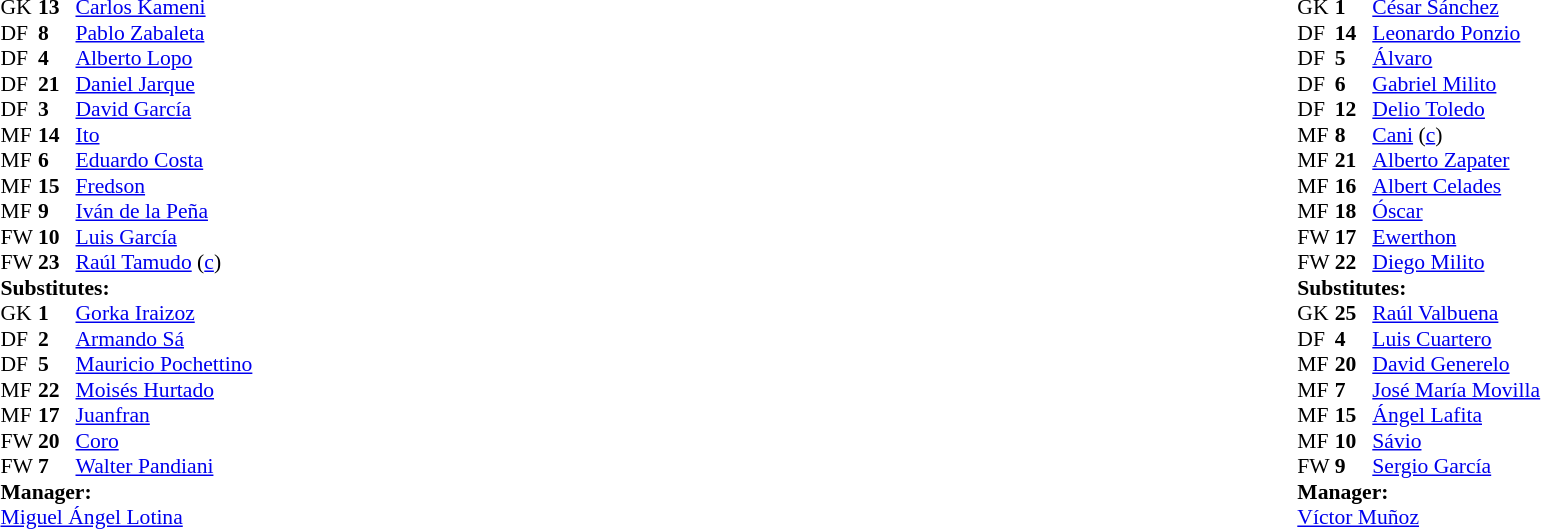<table width="100%">
<tr>
<td valign="top" width="50%"><br><table style="font-size: 90%" cellspacing="0" cellpadding="0">
<tr>
<th width=25></th>
<th width=25></th>
</tr>
<tr>
<td>GK</td>
<td><strong>13</strong></td>
<td> <a href='#'>Carlos Kameni</a></td>
</tr>
<tr>
<td>DF</td>
<td><strong>8</strong></td>
<td> <a href='#'>Pablo Zabaleta</a></td>
</tr>
<tr>
<td>DF</td>
<td><strong>4</strong></td>
<td> <a href='#'>Alberto Lopo</a></td>
</tr>
<tr>
<td>DF</td>
<td><strong>21</strong></td>
<td> <a href='#'>Daniel Jarque</a></td>
<td></td>
</tr>
<tr>
<td>DF</td>
<td><strong>3</strong></td>
<td> <a href='#'>David García</a></td>
</tr>
<tr>
<td>MF</td>
<td><strong>14</strong></td>
<td> <a href='#'>Ito</a></td>
<td></td>
<td></td>
</tr>
<tr>
<td>MF</td>
<td><strong>6</strong></td>
<td> <a href='#'>Eduardo Costa</a></td>
</tr>
<tr>
<td>MF</td>
<td><strong>15</strong></td>
<td> <a href='#'>Fredson</a></td>
<td></td>
<td></td>
</tr>
<tr>
<td>MF</td>
<td><strong>9</strong></td>
<td> <a href='#'>Iván de la Peña</a></td>
</tr>
<tr>
<td>FW</td>
<td><strong>10</strong></td>
<td> <a href='#'>Luis García</a></td>
</tr>
<tr>
<td>FW</td>
<td><strong>23</strong></td>
<td> <a href='#'>Raúl Tamudo</a> (<a href='#'>c</a>)</td>
<td></td>
<td></td>
</tr>
<tr>
<td colspan=3><strong>Substitutes:</strong></td>
</tr>
<tr>
<td>GK</td>
<td><strong>1</strong></td>
<td> <a href='#'>Gorka Iraizoz</a></td>
</tr>
<tr>
<td>DF</td>
<td><strong>2</strong></td>
<td> <a href='#'>Armando Sá</a></td>
</tr>
<tr>
<td>DF</td>
<td><strong>5</strong></td>
<td> <a href='#'>Mauricio Pochettino</a></td>
</tr>
<tr>
<td>MF</td>
<td><strong>22</strong></td>
<td> <a href='#'>Moisés Hurtado</a></td>
<td></td>
<td></td>
</tr>
<tr>
<td>MF</td>
<td><strong>17</strong></td>
<td> <a href='#'>Juanfran</a></td>
</tr>
<tr>
<td>FW</td>
<td><strong>20</strong></td>
<td> <a href='#'>Coro</a></td>
<td></td>
<td></td>
</tr>
<tr>
<td>FW</td>
<td><strong>7</strong></td>
<td> <a href='#'>Walter Pandiani</a></td>
<td></td>
<td></td>
</tr>
<tr>
<td colspan=3><strong>Manager:</strong></td>
</tr>
<tr>
<td colspan=4> <a href='#'>Miguel Ángel Lotina</a></td>
</tr>
</table>
</td>
<td></td>
<td valign="top" width="50%"><br><table style="font-size: 90%" cellspacing="0" cellpadding="0" align="center">
<tr>
<th width="25"></th>
<th width="25"></th>
</tr>
<tr>
<td>GK</td>
<td><strong>1</strong></td>
<td> <a href='#'>César Sánchez</a></td>
<td></td>
</tr>
<tr>
<td>DF</td>
<td><strong>14</strong></td>
<td> <a href='#'>Leonardo Ponzio</a></td>
</tr>
<tr>
<td>DF</td>
<td><strong>5</strong></td>
<td> <a href='#'>Álvaro</a></td>
</tr>
<tr>
<td>DF</td>
<td><strong>6</strong></td>
<td> <a href='#'>Gabriel Milito</a></td>
<td></td>
</tr>
<tr>
<td>DF</td>
<td><strong>12</strong></td>
<td> <a href='#'>Delio Toledo</a></td>
<td></td>
<td></td>
</tr>
<tr>
<td>MF</td>
<td><strong>8</strong></td>
<td> <a href='#'>Cani</a> (<a href='#'>c</a>)</td>
</tr>
<tr>
<td>MF</td>
<td><strong>21</strong></td>
<td> <a href='#'>Alberto Zapater</a></td>
</tr>
<tr>
<td>MF</td>
<td><strong>16</strong></td>
<td> <a href='#'>Albert Celades</a></td>
<td></td>
<td></td>
</tr>
<tr>
<td>MF</td>
<td><strong>18</strong></td>
<td> <a href='#'>Óscar</a></td>
<td></td>
<td></td>
</tr>
<tr>
<td>FW</td>
<td><strong>17</strong></td>
<td> <a href='#'>Ewerthon</a></td>
</tr>
<tr>
<td>FW</td>
<td><strong>22</strong></td>
<td> <a href='#'>Diego Milito</a></td>
</tr>
<tr>
<td colspan=3><strong>Substitutes:</strong></td>
</tr>
<tr>
<td>GK</td>
<td><strong>25</strong></td>
<td> <a href='#'>Raúl Valbuena</a></td>
<td></td>
<td></td>
</tr>
<tr>
<td>DF</td>
<td><strong>4</strong></td>
<td> <a href='#'>Luis Cuartero</a></td>
</tr>
<tr>
<td>MF</td>
<td><strong>20</strong></td>
<td> <a href='#'>David Generelo</a></td>
</tr>
<tr>
<td>MF</td>
<td><strong>7</strong></td>
<td> <a href='#'>José María Movilla</a></td>
<td></td>
<td></td>
</tr>
<tr>
<td>MF</td>
<td><strong>15</strong></td>
<td> <a href='#'>Ángel Lafita</a></td>
</tr>
<tr>
<td>MF</td>
<td><strong>10</strong></td>
<td> <a href='#'>Sávio</a></td>
<td></td>
<td></td>
</tr>
<tr>
<td>FW</td>
<td><strong>9</strong></td>
<td> <a href='#'>Sergio García</a></td>
</tr>
<tr>
<td colspan=3><strong>Manager:</strong></td>
</tr>
<tr>
<td colspan="4"> <a href='#'>Víctor Muñoz</a></td>
</tr>
</table>
</td>
</tr>
</table>
